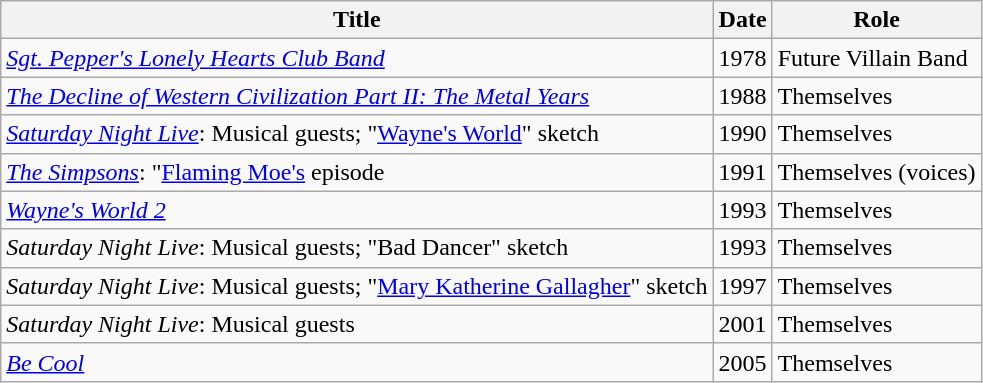<table class="wikitable">
<tr>
<th>Title</th>
<th>Date</th>
<th>Role</th>
</tr>
<tr>
<td><em><a href='#'>Sgt. Pepper's Lonely Hearts Club Band</a></em></td>
<td>1978</td>
<td>Future Villain Band</td>
</tr>
<tr>
<td><em><a href='#'>The Decline of Western Civilization Part II: The Metal Years</a></em></td>
<td>1988</td>
<td>Themselves</td>
</tr>
<tr>
<td><em><a href='#'>Saturday Night Live</a></em>: Musical guests; "<a href='#'>Wayne's World</a>" sketch</td>
<td>1990</td>
<td>Themselves</td>
</tr>
<tr>
<td><em><a href='#'>The Simpsons</a></em>: "<a href='#'>Flaming Moe's</a> episode</td>
<td>1991</td>
<td>Themselves (voices)</td>
</tr>
<tr>
<td><em><a href='#'>Wayne's World 2</a></em></td>
<td>1993</td>
<td>Themselves</td>
</tr>
<tr>
<td><em>Saturday Night Live</em>: Musical guests; "Bad Dancer" sketch</td>
<td>1993</td>
<td>Themselves</td>
</tr>
<tr>
<td><em>Saturday Night Live</em>: Musical guests; "<a href='#'>Mary Katherine Gallagher</a>" sketch</td>
<td>1997</td>
<td>Themselves</td>
</tr>
<tr>
<td><em>Saturday Night Live</em>: Musical guests</td>
<td>2001</td>
<td>Themselves</td>
</tr>
<tr>
<td><em><a href='#'>Be Cool</a></em></td>
<td>2005</td>
<td>Themselves</td>
</tr>
</table>
